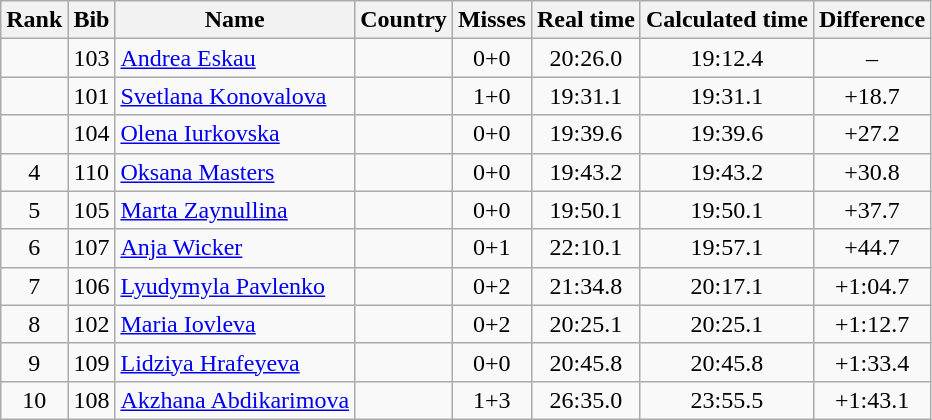<table class="wikitable sortable" style="text-align:center">
<tr>
<th>Rank</th>
<th>Bib</th>
<th>Name</th>
<th>Country</th>
<th>Misses</th>
<th>Real time</th>
<th>Calculated time</th>
<th>Difference</th>
</tr>
<tr>
<td></td>
<td>103</td>
<td align=left><a href='#'>Andrea Eskau</a></td>
<td align=left></td>
<td>0+0</td>
<td>20:26.0</td>
<td>19:12.4</td>
<td>–</td>
</tr>
<tr>
<td></td>
<td>101</td>
<td align=left><a href='#'>Svetlana Konovalova</a></td>
<td align=left></td>
<td>1+0</td>
<td>19:31.1</td>
<td>19:31.1</td>
<td>+18.7</td>
</tr>
<tr>
<td></td>
<td>104</td>
<td align=left><a href='#'>Olena Iurkovska</a></td>
<td align=left></td>
<td>0+0</td>
<td>19:39.6</td>
<td>19:39.6</td>
<td>+27.2</td>
</tr>
<tr>
<td>4</td>
<td>110</td>
<td align=left><a href='#'>Oksana Masters</a></td>
<td align=left></td>
<td>0+0</td>
<td>19:43.2</td>
<td>19:43.2</td>
<td>+30.8</td>
</tr>
<tr>
<td>5</td>
<td>105</td>
<td align=left><a href='#'>Marta Zaynullina</a></td>
<td align=left></td>
<td>0+0</td>
<td>19:50.1</td>
<td>19:50.1</td>
<td>+37.7</td>
</tr>
<tr>
<td>6</td>
<td>107</td>
<td align=left><a href='#'>Anja Wicker</a></td>
<td align=left></td>
<td>0+1</td>
<td>22:10.1</td>
<td>19:57.1</td>
<td>+44.7</td>
</tr>
<tr>
<td>7</td>
<td>106</td>
<td align=left><a href='#'>Lyudymyla Pavlenko</a></td>
<td align=left></td>
<td>0+2</td>
<td>21:34.8</td>
<td>20:17.1</td>
<td>+1:04.7</td>
</tr>
<tr>
<td>8</td>
<td>102</td>
<td align=left><a href='#'>Maria Iovleva</a></td>
<td align=left></td>
<td>0+2</td>
<td>20:25.1</td>
<td>20:25.1</td>
<td>+1:12.7</td>
</tr>
<tr>
<td>9</td>
<td>109</td>
<td align=left><a href='#'>Lidziya Hrafeyeva</a></td>
<td align=left></td>
<td>0+0</td>
<td>20:45.8</td>
<td>20:45.8</td>
<td>+1:33.4</td>
</tr>
<tr>
<td>10</td>
<td>108</td>
<td align=left><a href='#'>Akzhana Abdikarimova</a></td>
<td align=left></td>
<td>1+3</td>
<td>26:35.0</td>
<td>23:55.5</td>
<td>+1:43.1</td>
</tr>
</table>
